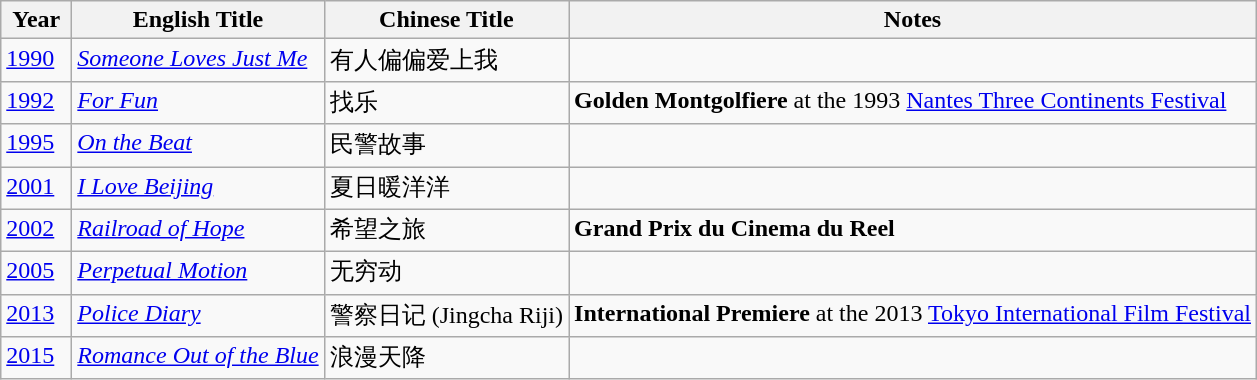<table class="wikitable">
<tr>
<th align="left" valign="top" width="40">Year</th>
<th align="left" valign="top">English Title</th>
<th align="left" valign="top">Chinese Title</th>
<th align="left" valign="top">Notes</th>
</tr>
<tr>
<td align="left" valign="top"><a href='#'>1990</a></td>
<td align="left" valign="top"><em><a href='#'>Someone Loves Just Me</a></em></td>
<td align="left" valign="top">有人偏偏爱上我</td>
<td align="left" valign="top"></td>
</tr>
<tr>
<td align="left" valign="top"><a href='#'>1992</a></td>
<td align="left" valign="top"><em><a href='#'>For Fun</a></em></td>
<td align="left" valign="top">找乐</td>
<td align="left" valign="top"><strong>Golden Montgolfiere</strong> at the 1993 <a href='#'>Nantes Three Continents Festival</a></td>
</tr>
<tr>
<td align="left" valign="top"><a href='#'>1995</a></td>
<td align="left" valign="top"><em><a href='#'>On the Beat</a></em></td>
<td align="left" valign="top">民警故事</td>
<td align="left" valign="top"></td>
</tr>
<tr>
<td align="left" valign="top"><a href='#'>2001</a></td>
<td align="left" valign="top"><em><a href='#'>I Love Beijing</a></em></td>
<td align="left" valign="top">夏日暖洋洋</td>
<td align="left" valign="top"></td>
</tr>
<tr>
<td align="left" valign="top"><a href='#'>2002</a></td>
<td align="left" valign="top"><em><a href='#'>Railroad of Hope</a></em></td>
<td align="left" valign="top">希望之旅</td>
<td align="left" valign="top"><strong>Grand Prix du Cinema du Reel</strong></td>
</tr>
<tr>
<td align="left" valign="top"><a href='#'>2005</a></td>
<td align="left" valign="top"><em><a href='#'>Perpetual Motion</a></em></td>
<td align="left" valign="top">无穷动</td>
<td align="left" valign="top"></td>
</tr>
<tr>
<td align="left" valign="top"><a href='#'>2013</a></td>
<td align="left" valign="top"><em><a href='#'>Police Diary</a></em></td>
<td align="left" valign="top">警察日记 (Jingcha Riji)</td>
<td align="left" valign="top"><strong>International Premiere</strong> at the 2013 <a href='#'>Tokyo International Film Festival</a></td>
</tr>
<tr>
<td align="left" valign="top"><a href='#'>2015</a></td>
<td align="left" valign="top"><em><a href='#'>Romance Out of the Blue</a></em></td>
<td align="left" valign="top">浪漫天降</td>
<td align="left" valign="top"></td>
</tr>
</table>
